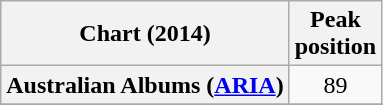<table class="wikitable sortable plainrowheaders">
<tr>
<th scope="col">Chart (2014)</th>
<th scope="col">Peak<br>position</th>
</tr>
<tr>
<th scope="row">Australian Albums (<a href='#'>ARIA</a>)</th>
<td align="center">89</td>
</tr>
<tr>
</tr>
<tr>
</tr>
<tr>
</tr>
<tr>
</tr>
<tr>
</tr>
</table>
